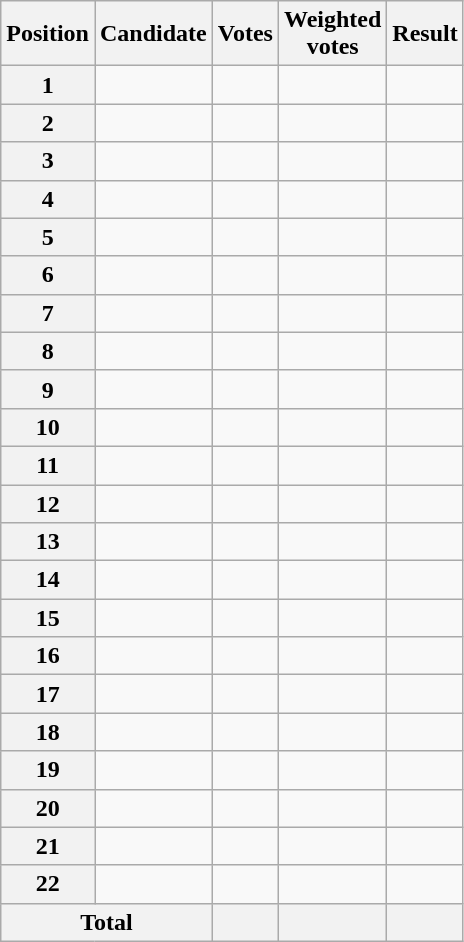<table class="wikitable sortable col3right col4right">
<tr>
<th scope="col">Position</th>
<th scope="col">Candidate</th>
<th scope="col">Votes</th>
<th scope="col">Weighted<br>votes</th>
<th scope="col">Result</th>
</tr>
<tr>
<th scope="row">1</th>
<td></td>
<td></td>
<td></td>
<td></td>
</tr>
<tr>
<th scope="row">2</th>
<td></td>
<td></td>
<td></td>
<td></td>
</tr>
<tr>
<th scope="row">3</th>
<td></td>
<td></td>
<td></td>
<td></td>
</tr>
<tr>
<th scope="row">4</th>
<td></td>
<td></td>
<td></td>
<td></td>
</tr>
<tr>
<th scope="row">5</th>
<td></td>
<td></td>
<td></td>
<td></td>
</tr>
<tr>
<th scope="row">6</th>
<td></td>
<td></td>
<td></td>
<td></td>
</tr>
<tr>
<th scope="row">7</th>
<td></td>
<td></td>
<td></td>
<td></td>
</tr>
<tr>
<th scope="row">8</th>
<td></td>
<td></td>
<td></td>
<td></td>
</tr>
<tr>
<th scope="row">9</th>
<td></td>
<td></td>
<td></td>
<td></td>
</tr>
<tr>
<th scope="row">10</th>
<td></td>
<td></td>
<td></td>
<td></td>
</tr>
<tr>
<th scope="row">11</th>
<td></td>
<td></td>
<td></td>
<td></td>
</tr>
<tr>
<th scope="row">12</th>
<td></td>
<td></td>
<td></td>
<td></td>
</tr>
<tr>
<th scope="row">13</th>
<td></td>
<td></td>
<td></td>
<td></td>
</tr>
<tr>
<th scope="row">14</th>
<td></td>
<td></td>
<td></td>
<td></td>
</tr>
<tr>
<th scope="row">15</th>
<td></td>
<td></td>
<td></td>
<td></td>
</tr>
<tr>
<th scope="row">16</th>
<td></td>
<td></td>
<td></td>
<td></td>
</tr>
<tr>
<th scope="row">17</th>
<td></td>
<td></td>
<td></td>
<td></td>
</tr>
<tr>
<th scope="row">18</th>
<td></td>
<td></td>
<td></td>
<td></td>
</tr>
<tr>
<th scope="row">19</th>
<td></td>
<td></td>
<td></td>
<td></td>
</tr>
<tr>
<th scope="row">20</th>
<td></td>
<td></td>
<td></td>
<td></td>
</tr>
<tr>
<th scope="row">21</th>
<td></td>
<td></td>
<td></td>
<td></td>
</tr>
<tr>
<th scope="row">22</th>
<td></td>
<td></td>
<td></td>
<td></td>
</tr>
<tr class="sortbottom">
<th scope="row" colspan="2">Total</th>
<th style="text-align:right"></th>
<th style="text-align:right"></th>
<th></th>
</tr>
</table>
